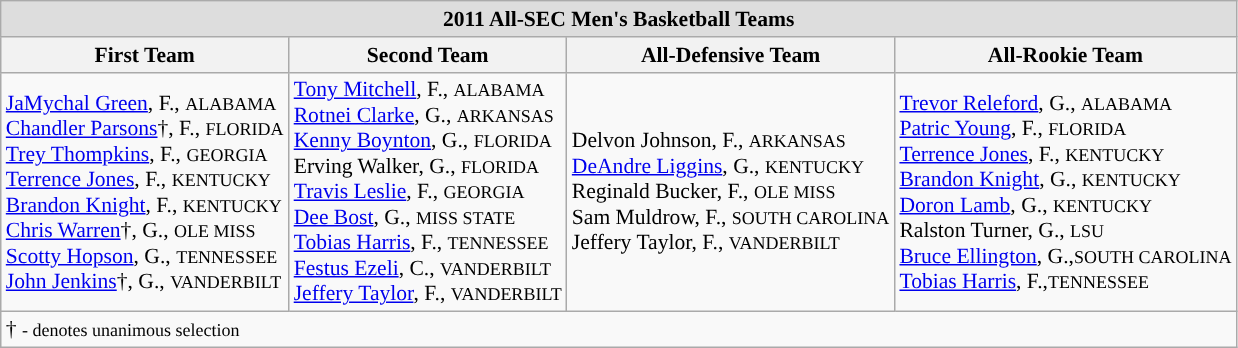<table class="wikitable" style="white-space:nowrap; font-size:90%;">
<tr>
<td colspan="7" style="text-align:center; background:#ddd;"><strong>2011 All-SEC Men's Basketball Teams</strong></td>
</tr>
<tr>
<th>First Team</th>
<th>Second Team</th>
<th>All-Defensive Team</th>
<th>All-Rookie Team</th>
</tr>
<tr>
<td><a href='#'>JaMychal Green</a>, F., <small>ALABAMA</small><br><a href='#'>Chandler Parsons</a>†, F., <small>FLORIDA</small><br><a href='#'>Trey Thompkins</a>, F., <small>GEORGIA</small><br><a href='#'>Terrence Jones</a>, F., <small>KENTUCKY</small><br><a href='#'>Brandon Knight</a>, F., <small>KENTUCKY</small><br><a href='#'>Chris Warren</a>†, G., <small>OLE MISS</small><br><a href='#'>Scotty Hopson</a>, G., <small>TENNESSEE</small><br><a href='#'>John Jenkins</a>†, G., <small>VANDERBILT</small></td>
<td><a href='#'>Tony Mitchell</a>, F., <small>ALABAMA</small><br><a href='#'>Rotnei Clarke</a>, G., <small>ARKANSAS</small><br><a href='#'>Kenny Boynton</a>, G., <small>FLORIDA</small><br>Erving Walker, G., <small>FLORIDA</small><br><a href='#'>Travis Leslie</a>, F., <small>GEORGIA</small><br><a href='#'>Dee Bost</a>, G., <small>MISS STATE</small><br><a href='#'>Tobias Harris</a>, F., <small>TENNESSEE</small><br><a href='#'>Festus Ezeli</a>, C., <small>VANDERBILT</small><br><a href='#'>Jeffery Taylor</a>, F., <small>VANDERBILT</small></td>
<td>Delvon Johnson, F., <small>ARKANSAS</small><br><a href='#'>DeAndre Liggins</a>, G., <small>KENTUCKY</small><br>Reginald Bucker, F., <small>OLE MISS</small><br>Sam Muldrow, F., <small>SOUTH CAROLINA</small><br>Jeffery Taylor, F., <small>VANDERBILT</small></td>
<td><a href='#'>Trevor Releford</a>, G., <small>ALABAMA</small><br><a href='#'>Patric Young</a>, F., <small>FLORIDA</small><br><a href='#'>Terrence Jones</a>, F., <small>KENTUCKY</small><br><a href='#'>Brandon Knight</a>, G., <small>KENTUCKY</small><br><a href='#'>Doron Lamb</a>, G., <small>KENTUCKY</small><br>Ralston Turner, G., <small>LSU</small><br><a href='#'>Bruce Ellington</a>, G.,<small>SOUTH CAROLINA</small><br><a href='#'>Tobias Harris</a>, F.,<small>TENNESSEE</small><br></td>
</tr>
<tr>
<td colspan="5" style="text-align:left;">† <small>- denotes unanimous selection</small></td>
</tr>
</table>
